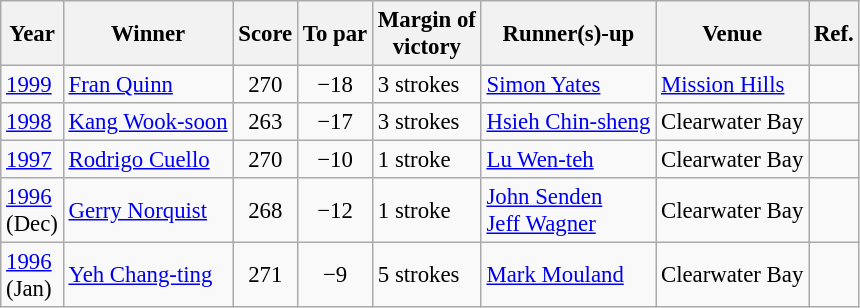<table class=wikitable style="font-size:95%">
<tr>
<th>Year</th>
<th>Winner</th>
<th>Score</th>
<th>To par</th>
<th>Margin of<br>victory</th>
<th>Runner(s)-up</th>
<th>Venue</th>
<th>Ref.</th>
</tr>
<tr>
<td><a href='#'>1999</a></td>
<td> <a href='#'>Fran Quinn</a></td>
<td align=center>270</td>
<td align=center>−18</td>
<td>3 strokes</td>
<td> <a href='#'>Simon Yates</a></td>
<td><a href='#'>Mission Hills</a></td>
<td></td>
</tr>
<tr>
<td><a href='#'>1998</a></td>
<td> <a href='#'>Kang Wook-soon</a></td>
<td align=center>263</td>
<td align=center>−17</td>
<td>3 strokes</td>
<td> <a href='#'>Hsieh Chin-sheng</a></td>
<td>Clearwater Bay</td>
<td></td>
</tr>
<tr>
<td><a href='#'>1997</a></td>
<td> <a href='#'>Rodrigo Cuello</a></td>
<td align=center>270</td>
<td align=center>−10</td>
<td>1 stroke</td>
<td> <a href='#'>Lu Wen-teh</a></td>
<td>Clearwater Bay</td>
<td></td>
</tr>
<tr>
<td><a href='#'>1996</a><br>(Dec)</td>
<td> <a href='#'>Gerry Norquist</a></td>
<td align=center>268</td>
<td align=center>−12</td>
<td>1 stroke</td>
<td> <a href='#'>John Senden</a><br> <a href='#'>Jeff Wagner</a></td>
<td>Clearwater Bay</td>
<td></td>
</tr>
<tr>
<td><a href='#'>1996</a><br>(Jan)</td>
<td> <a href='#'>Yeh Chang-ting</a></td>
<td align=center>271</td>
<td align=center>−9</td>
<td>5 strokes</td>
<td> <a href='#'>Mark Mouland</a></td>
<td>Clearwater Bay</td>
<td></td>
</tr>
</table>
